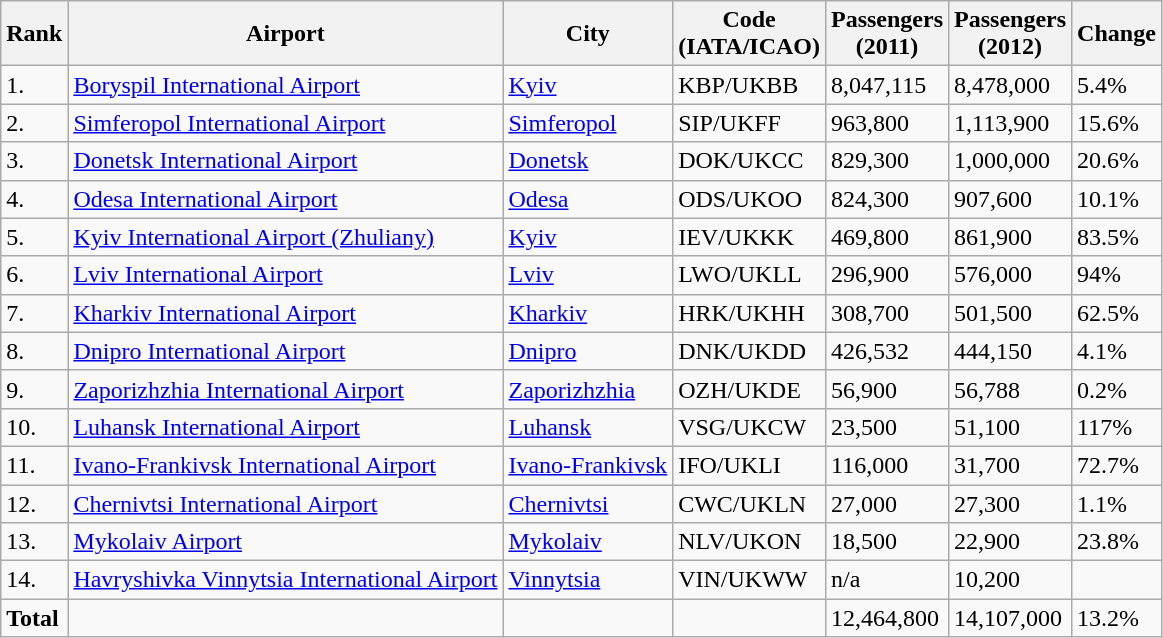<table class="wikitable sortable">
<tr>
<th>Rank</th>
<th>Airport</th>
<th>City</th>
<th>Code<br>(IATA/ICAO)</th>
<th>Passengers <br> (2011)</th>
<th>Passengers <br>(2012)</th>
<th>Change<br></th>
</tr>
<tr>
<td>1.</td>
<td><a href='#'>Boryspil International Airport</a></td>
<td><a href='#'>Kyiv</a></td>
<td>KBP/UKBB</td>
<td>8,047,115</td>
<td>8,478,000</td>
<td> 5.4%</td>
</tr>
<tr>
<td>2.</td>
<td><a href='#'>Simferopol International Airport</a></td>
<td><a href='#'>Simferopol</a></td>
<td>SIP/UKFF</td>
<td>963,800</td>
<td>1,113,900</td>
<td> 15.6%</td>
</tr>
<tr>
<td>3.</td>
<td><a href='#'>Donetsk International Airport</a></td>
<td><a href='#'>Donetsk</a></td>
<td>DOK/UKCC</td>
<td>829,300</td>
<td>1,000,000</td>
<td> 20.6%</td>
</tr>
<tr>
<td>4.</td>
<td><a href='#'>Odesa International Airport</a></td>
<td><a href='#'>Odesa</a></td>
<td>ODS/UKOO</td>
<td>824,300</td>
<td>907,600</td>
<td> 10.1%</td>
</tr>
<tr>
<td>5.</td>
<td><a href='#'>Kyiv International Airport (Zhuliany)</a></td>
<td><a href='#'>Kyiv</a></td>
<td>IEV/UKKK</td>
<td>469,800</td>
<td>861,900</td>
<td> 83.5%</td>
</tr>
<tr>
<td>6.</td>
<td><a href='#'>Lviv International Airport</a></td>
<td><a href='#'>Lviv</a></td>
<td>LWO/UKLL</td>
<td>296,900</td>
<td>576,000</td>
<td> 94%</td>
</tr>
<tr>
<td>7.</td>
<td><a href='#'>Kharkiv International Airport</a></td>
<td><a href='#'>Kharkiv</a></td>
<td>HRK/UKHH</td>
<td>308,700</td>
<td>501,500</td>
<td> 62.5%</td>
</tr>
<tr>
<td>8.</td>
<td><a href='#'>Dnipro International Airport</a></td>
<td><a href='#'>Dnipro</a></td>
<td>DNK/UKDD</td>
<td>426,532</td>
<td>444,150</td>
<td> 4.1%</td>
</tr>
<tr>
<td>9.</td>
<td><a href='#'>Zaporizhzhia International Airport</a></td>
<td><a href='#'>Zaporizhzhia</a></td>
<td>OZH/UKDE</td>
<td>56,900</td>
<td>56,788</td>
<td> 0.2%</td>
</tr>
<tr>
<td>10.</td>
<td><a href='#'>Luhansk International Airport</a></td>
<td><a href='#'>Luhansk</a></td>
<td>VSG/UKCW</td>
<td>23,500</td>
<td>51,100</td>
<td> 117%</td>
</tr>
<tr>
<td>11.</td>
<td><a href='#'>Ivano-Frankivsk International Airport</a></td>
<td><a href='#'>Ivano-Frankivsk</a></td>
<td>IFO/UKLI</td>
<td>116,000</td>
<td>31,700</td>
<td> 72.7%</td>
</tr>
<tr>
<td>12.</td>
<td><a href='#'>Chernivtsi International Airport</a></td>
<td><a href='#'>Chernivtsi</a></td>
<td>CWC/UKLN</td>
<td>27,000</td>
<td>27,300</td>
<td> 1.1%</td>
</tr>
<tr>
<td>13.</td>
<td><a href='#'>Mykolaiv Airport</a></td>
<td><a href='#'>Mykolaiv</a></td>
<td>NLV/UKON</td>
<td>18,500</td>
<td>22,900</td>
<td> 23.8%</td>
</tr>
<tr>
<td>14.</td>
<td><a href='#'>Havryshivka Vinnytsia International Airport</a></td>
<td><a href='#'>Vinnytsia</a></td>
<td>VIN/UKWW</td>
<td>n/a</td>
<td>10,200</td>
<td></td>
</tr>
<tr class="sortbottom">
<td><strong>Total</strong></td>
<td></td>
<td></td>
<td></td>
<td>12,464,800</td>
<td>14,107,000</td>
<td> 13.2%</td>
</tr>
</table>
